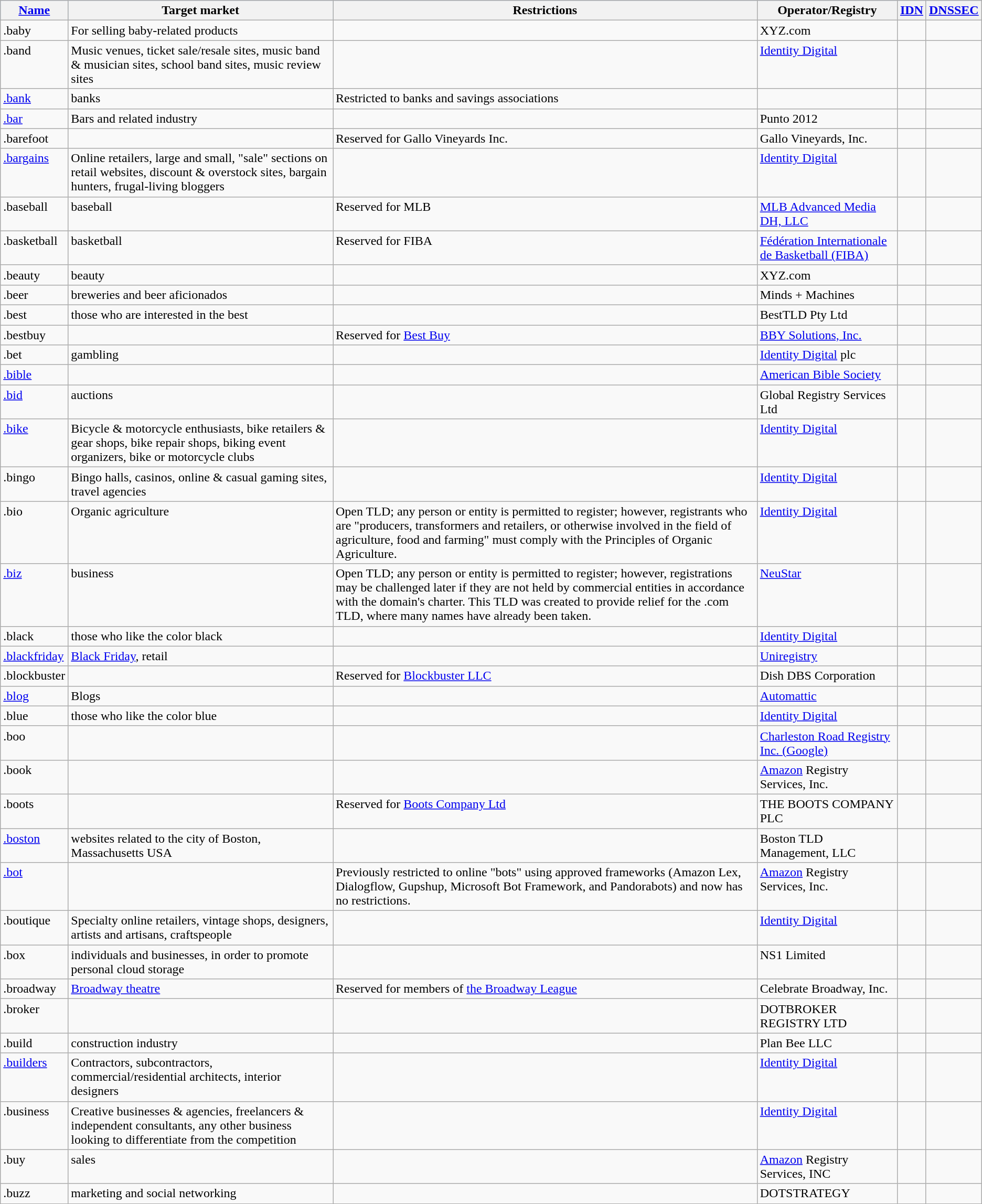<table class="wikitable sortable">
<tr style="background:#a0d0ff;">
<th><a href='#'>Name</a></th>
<th>Target market</th>
<th class="unsortable">Restrictions</th>
<th>Operator/Registry</th>
<th><a href='#'>IDN</a></th>
<th><a href='#'>DNSSEC</a></th>
</tr>
<tr valign=top>
<td>.baby</td>
<td>For selling baby-related products</td>
<td></td>
<td>XYZ.com</td>
<td></td>
<td></td>
</tr>
<tr valign="top">
<td>.band</td>
<td>Music venues, ticket sale/resale sites, music band & musician sites, school band sites, music review sites</td>
<td></td>
<td><a href='#'>Identity Digital</a></td>
<td></td>
<td></td>
</tr>
<tr valign="top">
<td><a href='#'>.bank</a></td>
<td>banks</td>
<td>Restricted to banks and savings associations</td>
<td></td>
<td></td>
<td></td>
</tr>
<tr valign="top">
<td><a href='#'>.bar</a></td>
<td>Bars and related industry</td>
<td></td>
<td>Punto 2012</td>
<td></td>
<td></td>
</tr>
<tr valign=top>
<td>.barefoot</td>
<td></td>
<td>Reserved for Gallo Vineyards Inc.</td>
<td>Gallo Vineyards, Inc.</td>
<td></td>
<td></td>
</tr>
<tr valign="top">
<td><a href='#'>.bargains</a></td>
<td>Online retailers, large and small, "sale" sections on retail websites, discount & overstock sites, bargain hunters, frugal-living bloggers</td>
<td></td>
<td><a href='#'>Identity Digital</a></td>
<td></td>
<td></td>
</tr>
<tr valign=top>
<td>.baseball</td>
<td>baseball</td>
<td>Reserved for MLB</td>
<td><a href='#'>MLB Advanced Media DH, LLC</a></td>
<td></td>
<td></td>
</tr>
<tr valign=top>
<td>.basketball</td>
<td>basketball</td>
<td>Reserved for FIBA</td>
<td><a href='#'>Fédération Internationale de Basketball (FIBA)</a></td>
<td></td>
<td></td>
</tr>
<tr valign=top>
<td>.beauty</td>
<td>beauty</td>
<td></td>
<td>XYZ.com</td>
<td></td>
<td></td>
</tr>
<tr valign="top">
<td>.beer</td>
<td>breweries and beer aficionados</td>
<td></td>
<td>Minds + Machines</td>
<td></td>
<td></td>
</tr>
<tr valign="top">
<td>.best</td>
<td>those who are interested in the best</td>
<td></td>
<td>BestTLD Pty Ltd</td>
<td></td>
<td></td>
</tr>
<tr valign=top>
<td>.bestbuy</td>
<td></td>
<td>Reserved for <a href='#'>Best Buy</a></td>
<td><a href='#'>BBY Solutions, Inc.</a></td>
<td></td>
<td></td>
</tr>
<tr valign=top>
<td>.bet</td>
<td>gambling</td>
<td></td>
<td><a href='#'>Identity Digital</a> plc</td>
<td></td>
<td></td>
</tr>
<tr valign=top>
<td><a href='#'>.bible</a></td>
<td></td>
<td></td>
<td><a href='#'>American Bible Society</a></td>
<td></td>
<td></td>
</tr>
<tr valign="top">
<td><a href='#'>.bid</a></td>
<td>auctions</td>
<td></td>
<td>Global Registry Services Ltd</td>
<td></td>
<td></td>
</tr>
<tr valign="top">
<td><a href='#'>.bike</a></td>
<td>Bicycle & motorcycle enthusiasts, bike retailers & gear shops, bike repair shops, biking event organizers, bike or motorcycle clubs</td>
<td></td>
<td><a href='#'>Identity Digital</a></td>
<td></td>
<td></td>
</tr>
<tr valign="top">
<td>.bingo</td>
<td>Bingo halls, casinos, online & casual gaming sites, travel agencies</td>
<td></td>
<td><a href='#'>Identity Digital</a></td>
<td></td>
<td></td>
</tr>
<tr valign="top">
<td>.bio</td>
<td>Organic agriculture</td>
<td>Open TLD; any person or entity is permitted to register; however, registrants who are "producers, transformers and retailers, or otherwise involved in the field of agriculture, food and farming" must comply with the Principles of Organic Agriculture.</td>
<td><a href='#'>Identity Digital</a></td>
<td></td>
<td></td>
</tr>
<tr valign="top">
<td><a href='#'>.biz</a></td>
<td>business</td>
<td>Open TLD; any person or entity is permitted to register; however, registrations may be challenged later if they are not held by commercial entities in accordance with the domain's charter. This TLD was created to provide relief for the .com TLD, where many names have already been taken.</td>
<td><a href='#'>NeuStar</a></td>
<td></td>
<td></td>
</tr>
<tr valign="top">
<td>.black</td>
<td>those who like the color black</td>
<td></td>
<td><a href='#'>Identity Digital</a></td>
<td></td>
<td></td>
</tr>
<tr valign="top">
<td><a href='#'>.blackfriday</a></td>
<td><a href='#'>Black Friday</a>, retail</td>
<td></td>
<td><a href='#'>Uniregistry</a></td>
<td></td>
<td></td>
</tr>
<tr valign=top>
<td>.blockbuster</td>
<td></td>
<td>Reserved for <a href='#'>Blockbuster LLC</a></td>
<td>Dish DBS Corporation</td>
<td></td>
<td></td>
</tr>
<tr valign="top">
<td><a href='#'>.blog</a></td>
<td>Blogs</td>
<td></td>
<td><a href='#'>Automattic</a></td>
<td></td>
<td></td>
</tr>
<tr valign="top">
<td>.blue</td>
<td>those who like the color blue</td>
<td></td>
<td><a href='#'>Identity Digital</a></td>
<td></td>
<td></td>
</tr>
<tr valign="top">
<td>.boo</td>
<td></td>
<td></td>
<td><a href='#'>Charleston Road Registry Inc. (Google)</a></td>
<td></td>
<td></td>
</tr>
<tr valign=top>
<td>.book</td>
<td></td>
<td></td>
<td><a href='#'>Amazon</a> Registry Services, Inc.</td>
<td></td>
<td></td>
</tr>
<tr valign=top>
<td>.boots</td>
<td></td>
<td>Reserved for <a href='#'>Boots Company Ltd</a></td>
<td>THE BOOTS COMPANY PLC</td>
<td></td>
<td></td>
</tr>
<tr valign=top>
<td><a href='#'>.boston</a></td>
<td>websites related to the city of Boston, Massachusetts USA</td>
<td></td>
<td>Boston TLD Management, LLC</td>
<td></td>
<td></td>
</tr>
<tr valign=top>
<td><a href='#'>.bot</a></td>
<td></td>
<td>Previously restricted to online "bots" using approved frameworks (Amazon Lex, Dialogflow, Gupshup, Microsoft Bot Framework, and Pandorabots) and now has no restrictions.</td>
<td><a href='#'>Amazon</a> Registry Services, Inc.</td>
<td></td>
<td></td>
</tr>
<tr valign="top">
<td>.boutique</td>
<td>Specialty online retailers, vintage shops, designers, artists and artisans, craftspeople</td>
<td></td>
<td><a href='#'>Identity Digital</a></td>
<td></td>
<td></td>
</tr>
<tr valign="top">
<td>.box</td>
<td>individuals and businesses, in order to promote personal cloud storage</td>
<td></td>
<td>NS1 Limited</td>
<td></td>
<td></td>
</tr>
<tr valign=top>
<td>.broadway</td>
<td><a href='#'>Broadway theatre</a></td>
<td>Reserved for members of <a href='#'>the Broadway League</a></td>
<td>Celebrate Broadway, Inc.</td>
<td></td>
<td></td>
</tr>
<tr valign=top>
<td>.broker</td>
<td></td>
<td></td>
<td>DOTBROKER REGISTRY LTD</td>
<td></td>
<td></td>
</tr>
<tr valign="top">
<td>.build</td>
<td>construction industry</td>
<td></td>
<td>Plan Bee LLC</td>
<td></td>
<td></td>
</tr>
<tr valign="top">
<td><a href='#'>.builders</a></td>
<td>Contractors, subcontractors, commercial/residential architects, interior designers</td>
<td></td>
<td><a href='#'>Identity Digital</a></td>
<td></td>
<td></td>
</tr>
<tr valign="top">
<td>.business</td>
<td>Creative businesses & agencies, freelancers & independent consultants, any other business looking to differentiate from the competition</td>
<td></td>
<td><a href='#'>Identity Digital</a></td>
<td></td>
<td></td>
</tr>
<tr valign=top>
<td>.buy</td>
<td>sales</td>
<td></td>
<td><a href='#'>Amazon</a> Registry Services, INC</td>
<td></td>
<td></td>
</tr>
<tr valign="top">
<td>.buzz</td>
<td>marketing and social networking</td>
<td></td>
<td>DOTSTRATEGY</td>
<td></td>
<td></td>
</tr>
</table>
